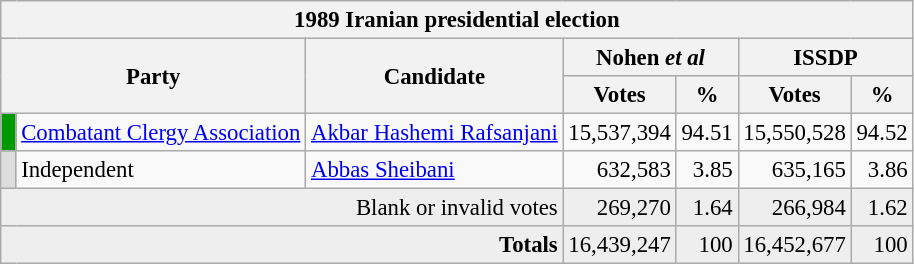<table class="wikitable" style="font-size:95%;">
<tr>
<th colspan="8">1989 Iranian presidential election</th>
</tr>
<tr>
<th rowspan="2" colspan="2">Party</th>
<th rowspan="2">Candidate</th>
<th colspan="2">Nohen <em>et al</em></th>
<th colspan="2"><abbr>ISSDP</abbr></th>
</tr>
<tr>
<th>Votes</th>
<th>%</th>
<th>Votes</th>
<th>%</th>
</tr>
<tr>
<th style="background:#009900; width:3px;"></th>
<td><a href='#'>Combatant Clergy Association</a></td>
<td><a href='#'>Akbar Hashemi Rafsanjani</a></td>
<td style="text-align:right;">15,537,394</td>
<td style="text-align:right;">94.51</td>
<td style="text-align:right;">15,550,528</td>
<td style="text-align:right;">94.52</td>
</tr>
<tr>
<th style="background:#DDDDDD; width:3px;"></th>
<td>Independent</td>
<td><a href='#'>Abbas Sheibani</a></td>
<td style="text-align:right;">632,583</td>
<td style="text-align:right;">3.85</td>
<td style="text-align:right;">635,165</td>
<td style="text-align:right;">3.86</td>
</tr>
<tr style="background:#eee">
<td colspan="3" style="text-align:right;">Blank or invalid votes</td>
<td style="text-align:right;">269,270</td>
<td style="text-align:right;">1.64</td>
<td style="text-align:right;">266,984</td>
<td style="text-align:right;">1.62</td>
</tr>
<tr style="background:#eee">
<td colspan="3" style="text-align:right;"><strong>Totals</strong></td>
<td style="text-align:right;">16,439,247</td>
<td style="text-align:right;">100</td>
<td style="text-align:right;">16,452,677</td>
<td style="text-align:right;">100</td>
</tr>
</table>
